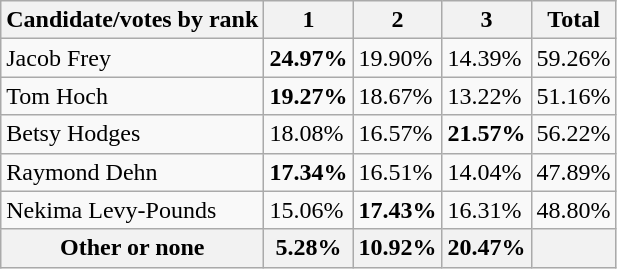<table class="wikitable sortable">
<tr>
<th>Candidate/votes by rank</th>
<th data-sort-type="number">1</th>
<th data-sort-type="number">2</th>
<th data-sort-type="number">3</th>
<th data-sort-type="number">Total</th>
</tr>
<tr>
<td>Jacob Frey</td>
<td><strong>24.97%</strong></td>
<td>19.90%</td>
<td>14.39%</td>
<td>59.26%</td>
</tr>
<tr>
<td>Tom Hoch</td>
<td><strong>19.27%</strong></td>
<td>18.67%</td>
<td>13.22%</td>
<td>51.16%</td>
</tr>
<tr>
<td>Betsy Hodges</td>
<td>18.08%</td>
<td>16.57%</td>
<td><strong>21.57%</strong></td>
<td>56.22%</td>
</tr>
<tr>
<td>Raymond Dehn</td>
<td><strong>17.34%</strong></td>
<td>16.51%</td>
<td>14.04%</td>
<td>47.89%</td>
</tr>
<tr>
<td>Nekima Levy-Pounds</td>
<td>15.06%</td>
<td><strong>17.43%</strong></td>
<td>16.31%</td>
<td>48.80%</td>
</tr>
<tr>
<th>Other or none</th>
<th>5.28%</th>
<th>10.92%</th>
<th>20.47%</th>
<th></th>
</tr>
</table>
